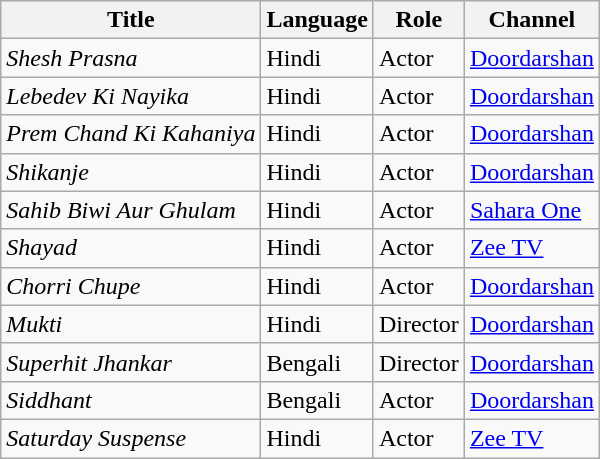<table class="wikitable">
<tr>
<th>Title</th>
<th>Language</th>
<th>Role</th>
<th>Channel</th>
</tr>
<tr>
<td><em>Shesh Prasna</em></td>
<td>Hindi</td>
<td>Actor</td>
<td><a href='#'>Doordarshan</a></td>
</tr>
<tr>
<td><em>Lebedev Ki Nayika</em></td>
<td>Hindi</td>
<td>Actor</td>
<td><a href='#'>Doordarshan</a></td>
</tr>
<tr>
<td><em>Prem Chand Ki Kahaniya</em></td>
<td>Hindi</td>
<td>Actor</td>
<td><a href='#'>Doordarshan</a></td>
</tr>
<tr>
<td><em>Shikanje</em></td>
<td>Hindi</td>
<td>Actor</td>
<td><a href='#'>Doordarshan</a></td>
</tr>
<tr>
<td><em>Sahib Biwi Aur Ghulam</em></td>
<td>Hindi</td>
<td>Actor</td>
<td><a href='#'>Sahara One</a></td>
</tr>
<tr>
<td><em>Shayad</em></td>
<td>Hindi</td>
<td>Actor</td>
<td><a href='#'>Zee TV</a></td>
</tr>
<tr>
<td><em>Chorri Chupe</em></td>
<td>Hindi</td>
<td>Actor</td>
<td><a href='#'>Doordarshan</a></td>
</tr>
<tr>
<td><em>Mukti</em></td>
<td>Hindi</td>
<td>Director</td>
<td><a href='#'>Doordarshan</a></td>
</tr>
<tr>
<td><em>Superhit Jhankar</em></td>
<td>Bengali</td>
<td>Director</td>
<td><a href='#'>Doordarshan</a></td>
</tr>
<tr>
<td><em>Siddhant</em></td>
<td>Bengali</td>
<td>Actor</td>
<td><a href='#'>Doordarshan</a></td>
</tr>
<tr>
<td><em>Saturday Suspense</em></td>
<td>Hindi</td>
<td>Actor</td>
<td><a href='#'>Zee TV</a></td>
</tr>
</table>
